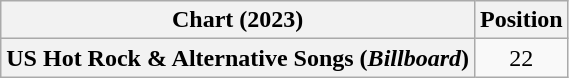<table class="wikitable plainrowheaders" style="text-align: center">
<tr>
<th scope="col">Chart (2023)</th>
<th scope="col">Position</th>
</tr>
<tr>
<th scope="row">US Hot Rock & Alternative Songs (<em>Billboard</em>)</th>
<td>22</td>
</tr>
</table>
